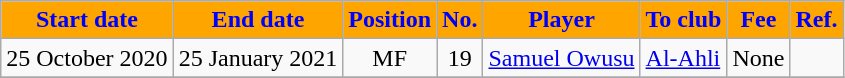<table class="wikitable sortable">
<tr>
<th style="background:orange; color:blue;"><strong>Start date</strong></th>
<th style="background:orange; color:blue;"><strong>End date</strong></th>
<th style="background:orange; color:blue;"><strong>Position</strong></th>
<th style="background:orange; color:blue;"><strong>No.</strong></th>
<th style="background:orange; color:blue;"><strong>Player</strong></th>
<th style="background:orange; color:blue;"><strong>To club</strong></th>
<th style="background:orange; color:blue;"><strong>Fee</strong></th>
<th style="background:orange; color:blue;"><strong>Ref.</strong></th>
</tr>
<tr>
<td>25 October 2020</td>
<td>25 January 2021</td>
<td style="text-align:center;">MF</td>
<td style="text-align:center;">19</td>
<td style="text-align:left;"> <a href='#'>Samuel Owusu</a></td>
<td style="text-align:left;"> <a href='#'>Al-Ahli</a></td>
<td>None</td>
<td></td>
</tr>
<tr>
</tr>
</table>
